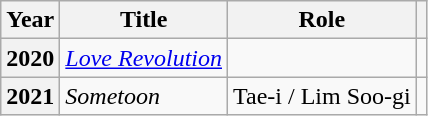<table class="wikitable plainrowheaders sortable">
<tr>
<th scope="col">Year</th>
<th scope="col">Title</th>
<th scope="col">Role</th>
<th scope="col" class="unsortable"></th>
</tr>
<tr>
<th scope="row">2020</th>
<td><em><a href='#'>Love Revolution</a></em></td>
<td></td>
<td style="text-align:center"></td>
</tr>
<tr>
<th scope="row">2021</th>
<td><em>Sometoon</em></td>
<td>Tae-i / Lim Soo-gi</td>
<td style="text-align:center"></td>
</tr>
</table>
